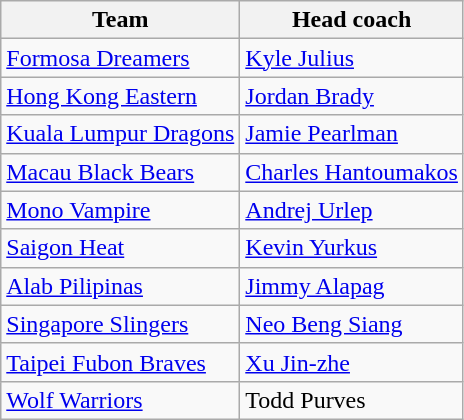<table class=wikitable>
<tr>
<th>Team</th>
<th>Head coach</th>
</tr>
<tr>
<td> <a href='#'>Formosa Dreamers</a></td>
<td> <a href='#'>Kyle Julius</a></td>
</tr>
<tr>
<td> <a href='#'>Hong Kong Eastern</a></td>
<td> <a href='#'>Jordan Brady</a></td>
</tr>
<tr>
<td> <a href='#'>Kuala Lumpur Dragons</a></td>
<td> <a href='#'>Jamie Pearlman</a></td>
</tr>
<tr>
<td> <a href='#'>Macau Black Bears</a></td>
<td> <a href='#'>Charles Hantoumakos</a></td>
</tr>
<tr>
<td> <a href='#'>Mono Vampire</a></td>
<td> <a href='#'>Andrej Urlep</a></td>
</tr>
<tr>
<td> <a href='#'>Saigon Heat</a></td>
<td> <a href='#'>Kevin Yurkus</a></td>
</tr>
<tr>
<td> <a href='#'>Alab Pilipinas</a></td>
<td> <a href='#'>Jimmy Alapag</a></td>
</tr>
<tr>
<td> <a href='#'>Singapore Slingers</a></td>
<td> <a href='#'>Neo Beng Siang</a></td>
</tr>
<tr>
<td> <a href='#'>Taipei Fubon Braves</a></td>
<td> <a href='#'>Xu Jin-zhe</a></td>
</tr>
<tr>
<td> <a href='#'>Wolf Warriors</a></td>
<td> Todd Purves </td>
</tr>
</table>
